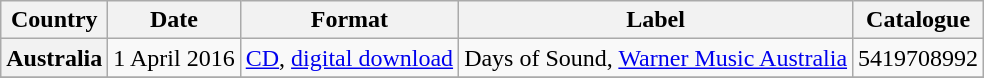<table class="wikitable plainrowheaders">
<tr>
<th scope="col">Country</th>
<th scope="col">Date</th>
<th scope="col">Format</th>
<th scope="col">Label</th>
<th scope="col">Catalogue</th>
</tr>
<tr>
<th scope="row">Australia</th>
<td>1 April 2016</td>
<td><a href='#'>CD</a>, <a href='#'>digital download</a></td>
<td>Days of Sound, <a href='#'>Warner Music Australia</a></td>
<td>5419708992</td>
</tr>
<tr>
</tr>
</table>
